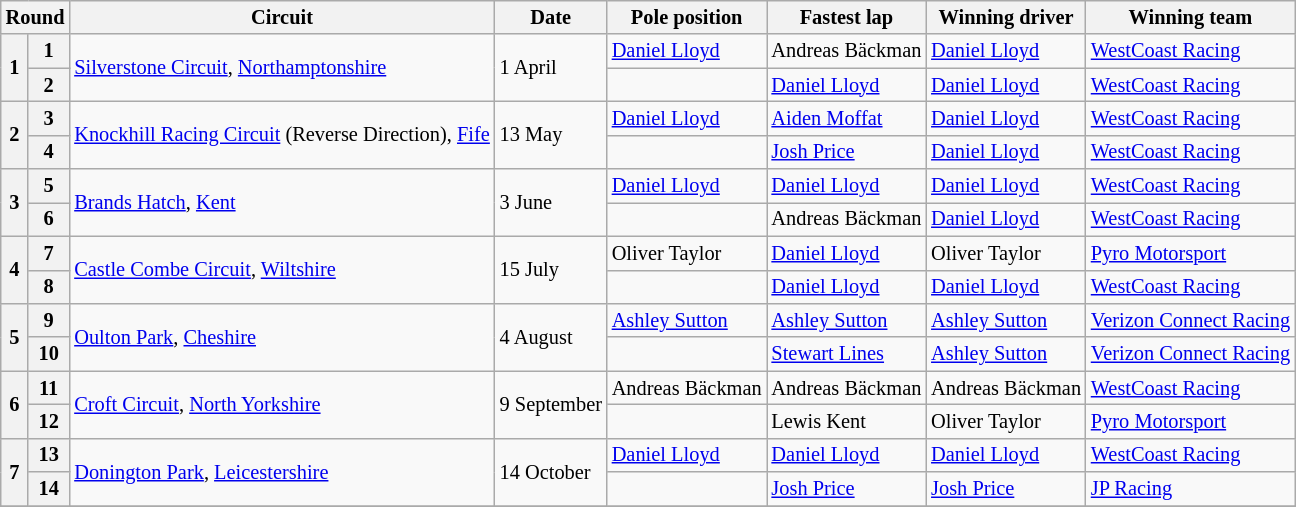<table class="wikitable" style="font-size: 85%;">
<tr>
<th colspan=2>Round</th>
<th>Circuit</th>
<th>Date</th>
<th>Pole position</th>
<th>Fastest lap</th>
<th>Winning driver</th>
<th>Winning team</th>
</tr>
<tr>
<th rowspan=2>1</th>
<th>1</th>
<td rowspan=2><a href='#'>Silverstone Circuit</a>, <a href='#'>Northamptonshire</a></td>
<td rowspan=2>1 April</td>
<td> <a href='#'>Daniel Lloyd</a></td>
<td> Andreas Bäckman</td>
<td> <a href='#'>Daniel Lloyd</a></td>
<td> <a href='#'>WestCoast Racing</a></td>
</tr>
<tr>
<th>2</th>
<td></td>
<td> <a href='#'>Daniel Lloyd</a></td>
<td> <a href='#'>Daniel Lloyd</a></td>
<td> <a href='#'>WestCoast Racing</a></td>
</tr>
<tr>
<th rowspan=2>2</th>
<th>3</th>
<td rowspan=2><a href='#'>Knockhill Racing Circuit</a> (Reverse Direction), <a href='#'>Fife</a></td>
<td rowspan=2>13 May</td>
<td> <a href='#'>Daniel Lloyd</a></td>
<td> <a href='#'>Aiden Moffat</a></td>
<td> <a href='#'>Daniel Lloyd</a></td>
<td> <a href='#'>WestCoast Racing</a></td>
</tr>
<tr>
<th>4</th>
<td></td>
<td> <a href='#'>Josh Price</a></td>
<td> <a href='#'>Daniel Lloyd</a></td>
<td> <a href='#'>WestCoast Racing</a></td>
</tr>
<tr>
<th rowspan=2>3</th>
<th>5</th>
<td rowspan=2><a href='#'>Brands Hatch</a>, <a href='#'>Kent</a></td>
<td rowspan=2>3 June</td>
<td> <a href='#'>Daniel Lloyd</a></td>
<td> <a href='#'>Daniel Lloyd</a></td>
<td> <a href='#'>Daniel Lloyd</a></td>
<td> <a href='#'>WestCoast Racing</a></td>
</tr>
<tr>
<th>6</th>
<td></td>
<td> Andreas Bäckman</td>
<td> <a href='#'>Daniel Lloyd</a></td>
<td> <a href='#'>WestCoast Racing</a></td>
</tr>
<tr>
<th rowspan=2>4</th>
<th>7</th>
<td rowspan=2><a href='#'>Castle Combe Circuit</a>, <a href='#'>Wiltshire</a></td>
<td rowspan=2>15 July</td>
<td> Oliver Taylor</td>
<td> <a href='#'>Daniel Lloyd</a></td>
<td> Oliver Taylor</td>
<td> <a href='#'>Pyro Motorsport</a></td>
</tr>
<tr>
<th>8</th>
<td></td>
<td> <a href='#'>Daniel Lloyd</a></td>
<td> <a href='#'>Daniel Lloyd</a></td>
<td> <a href='#'>WestCoast Racing</a></td>
</tr>
<tr>
<th rowspan=2>5</th>
<th>9</th>
<td rowspan=2><a href='#'>Oulton Park</a>, <a href='#'>Cheshire</a></td>
<td rowspan=2>4 August</td>
<td> <a href='#'>Ashley Sutton</a></td>
<td> <a href='#'>Ashley Sutton</a></td>
<td> <a href='#'>Ashley Sutton</a></td>
<td> <a href='#'>Verizon Connect Racing</a></td>
</tr>
<tr>
<th>10</th>
<td></td>
<td> <a href='#'>Stewart Lines</a></td>
<td> <a href='#'>Ashley Sutton</a></td>
<td> <a href='#'>Verizon Connect Racing</a></td>
</tr>
<tr>
<th rowspan=2>6</th>
<th>11</th>
<td rowspan=2><a href='#'>Croft Circuit</a>, <a href='#'>North Yorkshire</a></td>
<td rowspan=2>9 September</td>
<td> Andreas Bäckman</td>
<td> Andreas Bäckman</td>
<td> Andreas Bäckman</td>
<td> <a href='#'>WestCoast Racing</a></td>
</tr>
<tr>
<th>12</th>
<td></td>
<td> Lewis Kent</td>
<td> Oliver Taylor</td>
<td> <a href='#'>Pyro Motorsport</a></td>
</tr>
<tr>
<th rowspan=2>7</th>
<th>13</th>
<td rowspan=2><a href='#'>Donington Park</a>, <a href='#'>Leicestershire</a></td>
<td rowspan=2>14 October</td>
<td> <a href='#'>Daniel Lloyd</a></td>
<td> <a href='#'>Daniel Lloyd</a></td>
<td> <a href='#'>Daniel Lloyd</a></td>
<td> <a href='#'>WestCoast Racing</a></td>
</tr>
<tr>
<th>14</th>
<td></td>
<td> <a href='#'>Josh Price</a></td>
<td> <a href='#'>Josh Price</a></td>
<td> <a href='#'>JP Racing</a></td>
</tr>
<tr>
</tr>
</table>
